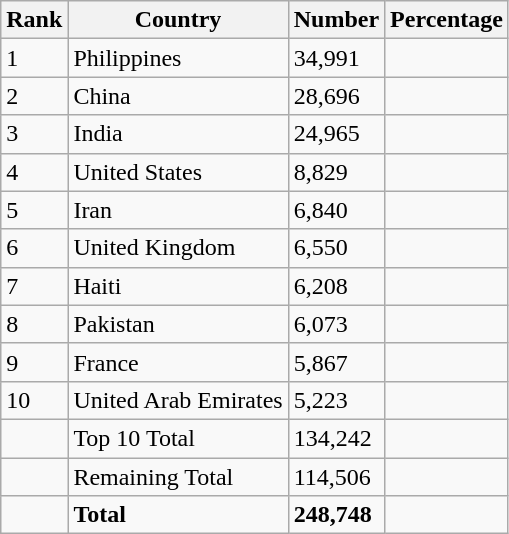<table class="wikitable sortable">
<tr>
<th>Rank</th>
<th>Country</th>
<th>Number</th>
<th>Percentage</th>
</tr>
<tr>
<td>1</td>
<td>Philippines</td>
<td>34,991</td>
<td></td>
</tr>
<tr>
<td>2</td>
<td>China</td>
<td>28,696</td>
<td></td>
</tr>
<tr>
<td>3</td>
<td>India</td>
<td>24,965</td>
<td></td>
</tr>
<tr>
<td>4</td>
<td>United States</td>
<td>8,829</td>
<td></td>
</tr>
<tr>
<td>5</td>
<td>Iran</td>
<td>6,840</td>
<td></td>
</tr>
<tr>
<td>6</td>
<td>United Kingdom</td>
<td>6,550</td>
<td></td>
</tr>
<tr>
<td>7</td>
<td>Haiti</td>
<td>6,208</td>
<td></td>
</tr>
<tr>
<td>8</td>
<td>Pakistan</td>
<td>6,073</td>
<td></td>
</tr>
<tr>
<td>9</td>
<td>France</td>
<td>5,867</td>
<td></td>
</tr>
<tr>
<td>10</td>
<td>United Arab Emirates</td>
<td>5,223</td>
<td></td>
</tr>
<tr>
<td></td>
<td>Top 10 Total</td>
<td>134,242</td>
<td><em></em></td>
</tr>
<tr>
<td></td>
<td>Remaining Total</td>
<td>114,506</td>
<td><em></em></td>
</tr>
<tr>
<td></td>
<td><strong>Total</strong></td>
<td><strong>248,748</strong></td>
<td><strong></strong></td>
</tr>
</table>
